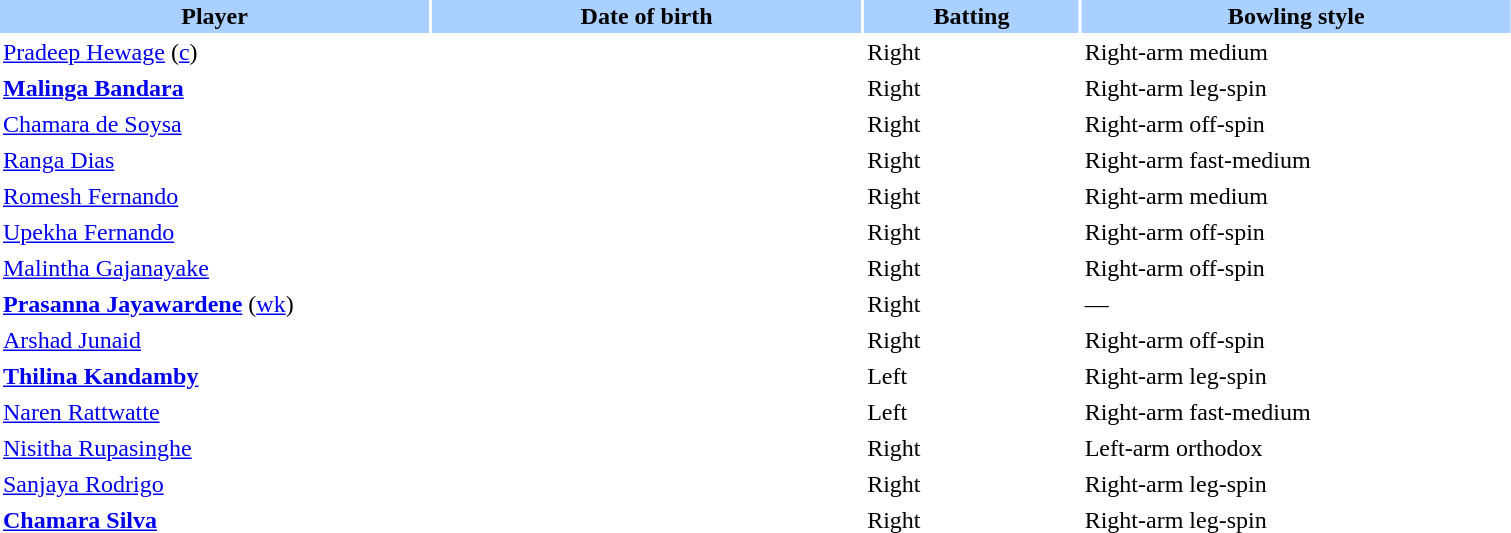<table class="sortable" style="width:80%;" border="0" cellspacing="2" cellpadding="2">
<tr style="background:#aad0ff;">
<th width=20%>Player</th>
<th width=20%>Date of birth</th>
<th width=10%>Batting</th>
<th width=20%>Bowling style</th>
</tr>
<tr>
<td><a href='#'>Pradeep Hewage</a> (<a href='#'>c</a>)</td>
<td></td>
<td>Right</td>
<td>Right-arm medium</td>
</tr>
<tr>
<td><strong><a href='#'>Malinga Bandara</a></strong></td>
<td></td>
<td>Right</td>
<td>Right-arm leg-spin</td>
</tr>
<tr>
<td><a href='#'>Chamara de Soysa</a></td>
<td></td>
<td>Right</td>
<td>Right-arm off-spin</td>
</tr>
<tr>
<td><a href='#'>Ranga Dias</a></td>
<td></td>
<td>Right</td>
<td>Right-arm fast-medium</td>
</tr>
<tr>
<td><a href='#'>Romesh Fernando</a></td>
<td></td>
<td>Right</td>
<td>Right-arm medium</td>
</tr>
<tr>
<td><a href='#'>Upekha Fernando</a></td>
<td></td>
<td>Right</td>
<td>Right-arm off-spin</td>
</tr>
<tr>
<td><a href='#'>Malintha Gajanayake</a></td>
<td></td>
<td>Right</td>
<td>Right-arm off-spin</td>
</tr>
<tr>
<td><strong><a href='#'>Prasanna Jayawardene</a></strong> (<a href='#'>wk</a>)</td>
<td></td>
<td>Right</td>
<td>—</td>
</tr>
<tr>
<td><a href='#'>Arshad Junaid</a></td>
<td></td>
<td>Right</td>
<td>Right-arm off-spin</td>
</tr>
<tr>
<td><strong><a href='#'>Thilina Kandamby</a></strong></td>
<td></td>
<td>Left</td>
<td>Right-arm leg-spin</td>
</tr>
<tr>
<td><a href='#'>Naren Rattwatte</a></td>
<td></td>
<td>Left</td>
<td>Right-arm fast-medium</td>
</tr>
<tr>
<td><a href='#'>Nisitha Rupasinghe</a></td>
<td></td>
<td>Right</td>
<td>Left-arm orthodox</td>
</tr>
<tr>
<td><a href='#'>Sanjaya Rodrigo</a></td>
<td></td>
<td>Right</td>
<td>Right-arm leg-spin</td>
</tr>
<tr>
<td><strong><a href='#'>Chamara Silva</a></strong></td>
<td></td>
<td>Right</td>
<td>Right-arm leg-spin</td>
</tr>
</table>
